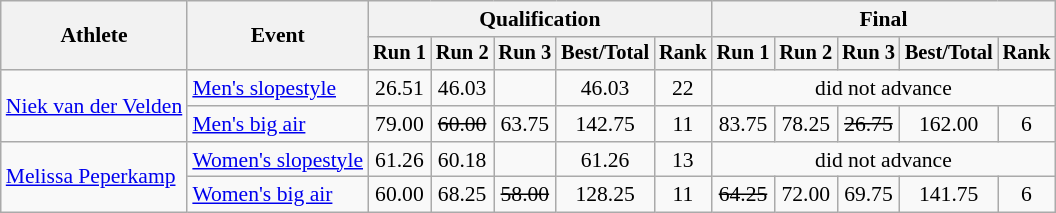<table class="wikitable" style="font-size:90%">
<tr>
<th rowspan="2">Athlete</th>
<th rowspan="2">Event</th>
<th colspan="5">Qualification</th>
<th colspan="5">Final</th>
</tr>
<tr style="font-size:95%">
<th>Run 1</th>
<th>Run 2</th>
<th>Run 3</th>
<th>Best/Total</th>
<th>Rank</th>
<th>Run 1</th>
<th>Run 2</th>
<th>Run 3</th>
<th>Best/Total</th>
<th>Rank</th>
</tr>
<tr align=center>
<td align=left rowspan=2><a href='#'>Niek van der Velden</a></td>
<td align=left><a href='#'>Men's slopestyle</a></td>
<td>26.51</td>
<td>46.03</td>
<td></td>
<td>46.03</td>
<td>22</td>
<td colspan=5>did not advance</td>
</tr>
<tr align=center>
<td align=left><a href='#'>Men's big air</a></td>
<td>79.00</td>
<td><s>60.00</s></td>
<td>63.75</td>
<td>142.75</td>
<td>11</td>
<td>83.75</td>
<td>78.25</td>
<td><s>26.75</s></td>
<td>162.00</td>
<td>6</td>
</tr>
<tr align=center>
<td align=left rowspan=2><a href='#'>Melissa Peperkamp</a></td>
<td align=left><a href='#'>Women's slopestyle</a></td>
<td>61.26</td>
<td>60.18</td>
<td></td>
<td>61.26</td>
<td>13</td>
<td colspan=5>did not advance</td>
</tr>
<tr align=center>
<td align=left><a href='#'>Women's big air</a></td>
<td>60.00</td>
<td>68.25</td>
<td><s>58.00</s></td>
<td>128.25</td>
<td>11</td>
<td><s>64.25</s></td>
<td>72.00</td>
<td>69.75</td>
<td>141.75</td>
<td>6</td>
</tr>
</table>
